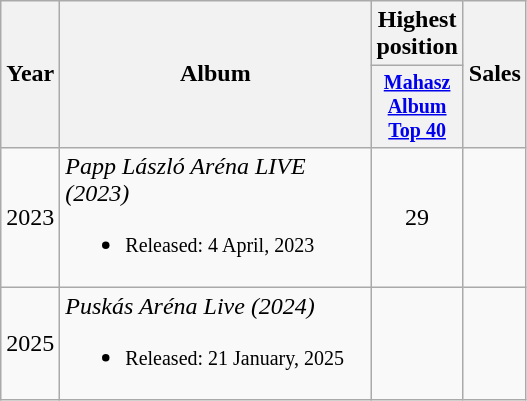<table class="wikitable">
<tr>
<th rowspan="2">Year</th>
<th rowspan="2" width="200">Album</th>
<th colspan="1">Highest<br>position</th>
<th rowspan="2">Sales</th>
</tr>
<tr style="font-size:smaller;">
<th width="30"><a href='#'>Mahasz Album Top 40</a></th>
</tr>
<tr>
<td align="center">2023</td>
<td><em> Papp László Aréna LIVE (2023)</em><br><ul><li><small>Released: 4 April, 2023</small></li></ul></td>
<td align="center">29</td>
<td></td>
</tr>
<tr>
<td>2025</td>
<td><em>Puskás Aréna Live (2024)</em><br><ul><li><small>Released: 21 January, 2025</small></li></ul></td>
<td></td>
</tr>
</table>
